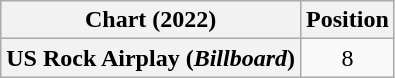<table class="wikitable plainrowheaders" style="text-align:center">
<tr>
<th scope="col">Chart (2022)</th>
<th scope="col">Position</th>
</tr>
<tr>
<th scope="row">US Rock Airplay (<em>Billboard</em>)</th>
<td>8</td>
</tr>
</table>
